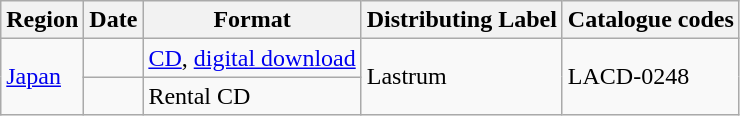<table class="wikitable">
<tr>
<th>Region</th>
<th>Date</th>
<th>Format</th>
<th>Distributing Label</th>
<th>Catalogue codes</th>
</tr>
<tr>
<td rowspan=2><a href='#'>Japan</a></td>
<td></td>
<td><a href='#'>CD</a>, <a href='#'>digital download</a></td>
<td rowspan=2>Lastrum</td>
<td rowspan=2>LACD-0248</td>
</tr>
<tr>
<td></td>
<td>Rental CD</td>
</tr>
</table>
